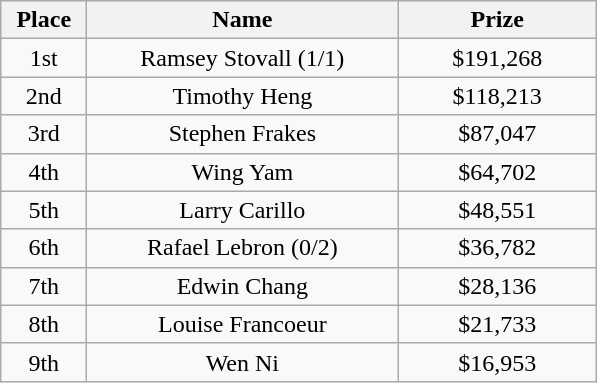<table class="wikitable">
<tr>
<th width="50">Place</th>
<th width="200">Name</th>
<th width="125">Prize</th>
</tr>
<tr>
<td align = "center">1st</td>
<td align = "center"> Ramsey Stovall (1/1)</td>
<td align = "center">$191,268</td>
</tr>
<tr>
<td align = "center">2nd</td>
<td align = "center"> Timothy Heng</td>
<td align = "center">$118,213</td>
</tr>
<tr>
<td align = "center">3rd</td>
<td align = "center"> Stephen Frakes</td>
<td align = "center">$87,047</td>
</tr>
<tr>
<td align = "center">4th</td>
<td align = "center"> Wing Yam</td>
<td align = "center">$64,702</td>
</tr>
<tr>
<td align = "center">5th</td>
<td align = "center"> Larry Carillo</td>
<td align = "center">$48,551</td>
</tr>
<tr>
<td align = "center">6th</td>
<td align = "center"> Rafael Lebron (0/2)</td>
<td align = "center">$36,782</td>
</tr>
<tr>
<td align = "center">7th</td>
<td align = "center"> Edwin Chang</td>
<td align = "center">$28,136</td>
</tr>
<tr>
<td align = "center">8th</td>
<td align = "center"> Louise Francoeur</td>
<td align = "center">$21,733</td>
</tr>
<tr>
<td align = "center">9th</td>
<td align = "center"> Wen Ni</td>
<td align = "center">$16,953</td>
</tr>
</table>
